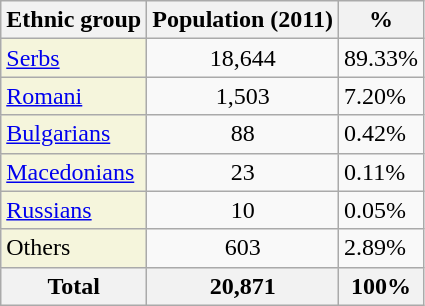<table class="wikitable">
<tr>
<th>Ethnic group</th>
<th>Population (2011)</th>
<th>%</th>
</tr>
<tr>
<td style="background:#F5F5DC;"><a href='#'>Serbs</a></td>
<td align="center">18,644</td>
<td>89.33%</td>
</tr>
<tr>
<td style="background:#F5F5DC;"><a href='#'>Romani</a></td>
<td align="center">1,503</td>
<td>7.20%</td>
</tr>
<tr>
<td style="background:#F5F5DC;"><a href='#'>Bulgarians</a></td>
<td align="center">88</td>
<td>0.42%</td>
</tr>
<tr>
<td style="background:#F5F5DC;"><a href='#'>Macedonians</a></td>
<td align="center">23</td>
<td>0.11%</td>
</tr>
<tr>
<td style="background:#F5F5DC;"><a href='#'>Russians</a></td>
<td align="center">10</td>
<td>0.05%</td>
</tr>
<tr>
<td style="background:#F5F5DC;">Others</td>
<td align="center">603</td>
<td>2.89%</td>
</tr>
<tr>
<th>Total</th>
<th>20,871</th>
<th>100%</th>
</tr>
</table>
